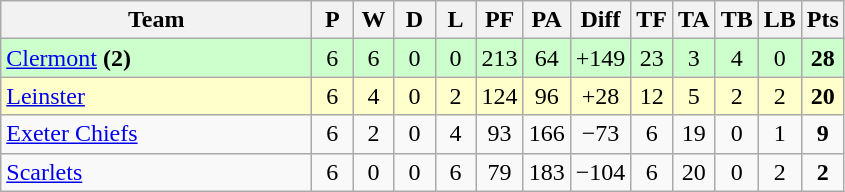<table class="wikitable" style="text-align: center;">
<tr>
<th style="width:200px;">Team</th>
<th width="20">P</th>
<th width="20">W</th>
<th width="20">D</th>
<th width="20">L</th>
<th width="20">PF</th>
<th width="20">PA</th>
<th width="20">Diff</th>
<th width="20">TF</th>
<th width="20">TA</th>
<th width="20">TB</th>
<th width="20">LB</th>
<th width="20">Pts</th>
</tr>
<tr bgcolor="#ccffcc">
<td align=left> <a href='#'>Clermont</a> <strong>(2)</strong></td>
<td>6</td>
<td>6</td>
<td>0</td>
<td>0</td>
<td>213</td>
<td>64</td>
<td>+149</td>
<td>23</td>
<td>3</td>
<td>4</td>
<td>0</td>
<td><strong>28</strong></td>
</tr>
<tr bgcolor="#ffffcc">
<td align=left> <a href='#'>Leinster</a></td>
<td>6</td>
<td>4</td>
<td>0</td>
<td>2</td>
<td>124</td>
<td>96</td>
<td>+28</td>
<td>12</td>
<td>5</td>
<td>2</td>
<td>2</td>
<td><strong>20</strong></td>
</tr>
<tr>
<td align=left> <a href='#'>Exeter Chiefs</a></td>
<td>6</td>
<td>2</td>
<td>0</td>
<td>4</td>
<td>93</td>
<td>166</td>
<td>−73</td>
<td>6</td>
<td>19</td>
<td>0</td>
<td>1</td>
<td><strong>9</strong></td>
</tr>
<tr>
<td align=left> <a href='#'>Scarlets</a></td>
<td>6</td>
<td>0</td>
<td>0</td>
<td>6</td>
<td>79</td>
<td>183</td>
<td>−104</td>
<td>6</td>
<td>20</td>
<td>0</td>
<td>2</td>
<td><strong>2</strong></td>
</tr>
</table>
